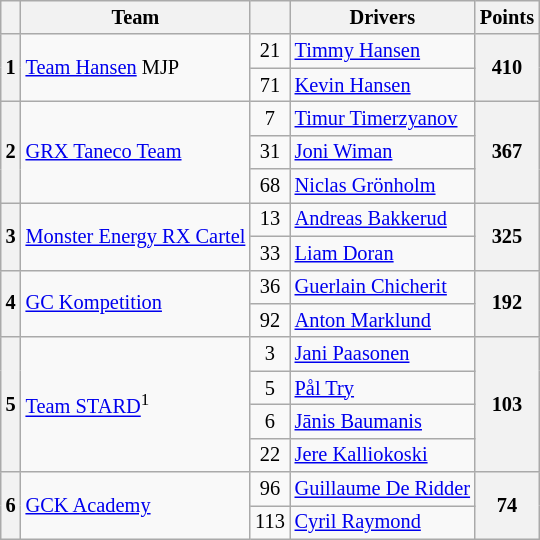<table class="wikitable" style="font-size:85%;">
<tr>
<th></th>
<th>Team</th>
<th></th>
<th>Drivers</th>
<th>Points</th>
</tr>
<tr>
<th rowspan=2>1</th>
<td rowspan=2> <a href='#'>Team Hansen</a> MJP</td>
<td align=center>21</td>
<td> <a href='#'>Timmy Hansen</a></td>
<th rowspan=2>410</th>
</tr>
<tr>
<td align=center>71</td>
<td> <a href='#'>Kevin Hansen</a></td>
</tr>
<tr>
<th rowspan=3>2</th>
<td rowspan=3> <a href='#'>GRX Taneco Team</a></td>
<td align=center>7</td>
<td> <a href='#'>Timur Timerzyanov</a></td>
<th rowspan=3>367</th>
</tr>
<tr>
<td align=center>31</td>
<td> <a href='#'>Joni Wiman</a></td>
</tr>
<tr>
<td align=center>68</td>
<td> <a href='#'>Niclas Grönholm</a></td>
</tr>
<tr>
<th rowspan=2>3</th>
<td rowspan=2> <a href='#'>Monster Energy RX Cartel</a></td>
<td align=center>13</td>
<td> <a href='#'>Andreas Bakkerud</a></td>
<th rowspan=2>325</th>
</tr>
<tr>
<td align=center>33</td>
<td> <a href='#'>Liam Doran</a></td>
</tr>
<tr>
<th rowspan=2>4</th>
<td rowspan=2> <a href='#'>GC Kompetition</a></td>
<td align=center>36</td>
<td> <a href='#'>Guerlain Chicherit</a></td>
<th rowspan=2>192</th>
</tr>
<tr>
<td align=center>92</td>
<td> <a href='#'>Anton Marklund</a></td>
</tr>
<tr>
<th rowspan="4">5</th>
<td rowspan="4"> <a href='#'>Team STARD</a><sup>1</sup></td>
<td align=center>3</td>
<td> <a href='#'>Jani Paasonen</a></td>
<th rowspan="4">103</th>
</tr>
<tr>
<td align=center>5</td>
<td> <a href='#'>Pål Try</a></td>
</tr>
<tr>
<td align=center>6</td>
<td> <a href='#'>Jānis Baumanis</a></td>
</tr>
<tr>
<td align=center>22</td>
<td> <a href='#'>Jere Kalliokoski</a></td>
</tr>
<tr>
<th rowspan=2>6</th>
<td rowspan=2> <a href='#'>GCK Academy</a></td>
<td align=center>96</td>
<td> <a href='#'>Guillaume De Ridder</a></td>
<th rowspan=2>74</th>
</tr>
<tr>
<td align=center>113</td>
<td> <a href='#'>Cyril Raymond</a></td>
</tr>
</table>
